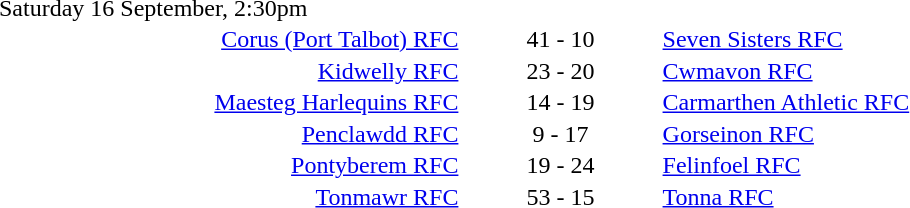<table style="width:70%;" cellspacing="1">
<tr>
<th width=35%></th>
<th width=15%></th>
<th></th>
</tr>
<tr>
<td>Saturday 16 September, 2:30pm</td>
</tr>
<tr>
<td align=right><a href='#'>Corus (Port Talbot) RFC</a></td>
<td align=center>41 - 10</td>
<td><a href='#'>Seven Sisters RFC</a></td>
</tr>
<tr>
<td align=right><a href='#'>Kidwelly RFC</a></td>
<td align=center>23 - 20</td>
<td><a href='#'>Cwmavon RFC</a></td>
</tr>
<tr>
<td align=right><a href='#'>Maesteg Harlequins RFC</a></td>
<td align=center>14 - 19</td>
<td><a href='#'>Carmarthen Athletic RFC</a></td>
</tr>
<tr>
<td align=right><a href='#'>Penclawdd RFC</a></td>
<td align=center>9 - 17</td>
<td><a href='#'>Gorseinon RFC</a></td>
</tr>
<tr>
<td align=right><a href='#'>Pontyberem RFC</a></td>
<td align=center>19 - 24</td>
<td><a href='#'>Felinfoel RFC</a></td>
</tr>
<tr>
<td align=right><a href='#'>Tonmawr RFC</a></td>
<td align=center>53 - 15</td>
<td><a href='#'>Tonna RFC</a></td>
</tr>
</table>
